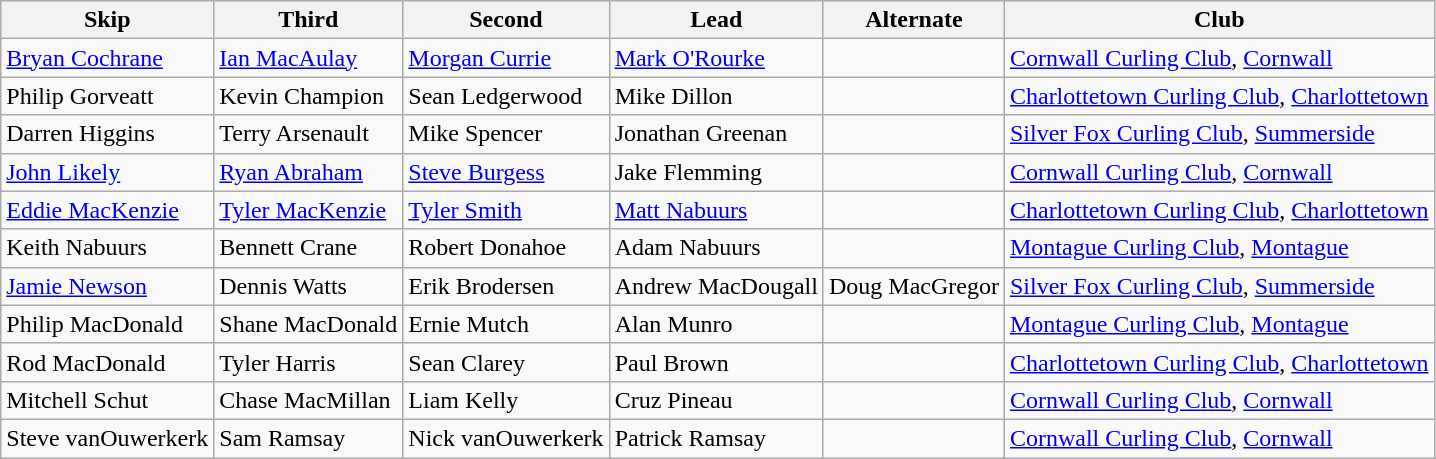<table class="wikitable">
<tr>
<th>Skip</th>
<th>Third</th>
<th>Second</th>
<th>Lead</th>
<th>Alternate</th>
<th>Club</th>
</tr>
<tr>
<td><a href='#'>Bryan Cochrane</a></td>
<td><a href='#'>Ian MacAulay</a></td>
<td><a href='#'>Morgan Currie</a></td>
<td><a href='#'>Mark O'Rourke</a></td>
<td></td>
<td><a href='#'>Cornwall Curling Club</a>, <a href='#'>Cornwall</a></td>
</tr>
<tr>
<td>Philip Gorveatt</td>
<td>Kevin Champion</td>
<td>Sean Ledgerwood</td>
<td>Mike Dillon</td>
<td></td>
<td><a href='#'>Charlottetown Curling Club</a>, <a href='#'>Charlottetown</a></td>
</tr>
<tr>
<td>Darren Higgins</td>
<td>Terry Arsenault</td>
<td>Mike Spencer</td>
<td>Jonathan Greenan</td>
<td></td>
<td><a href='#'>Silver Fox Curling Club</a>, <a href='#'>Summerside</a></td>
</tr>
<tr>
<td><a href='#'>John Likely</a></td>
<td><a href='#'>Ryan Abraham</a></td>
<td><a href='#'>Steve Burgess</a></td>
<td>Jake Flemming</td>
<td></td>
<td><a href='#'>Cornwall Curling Club</a>, <a href='#'>Cornwall</a></td>
</tr>
<tr>
<td><a href='#'>Eddie MacKenzie</a></td>
<td><a href='#'>Tyler MacKenzie</a></td>
<td><a href='#'>Tyler Smith</a></td>
<td><a href='#'>Matt Nabuurs</a></td>
<td></td>
<td><a href='#'>Charlottetown Curling Club</a>, <a href='#'>Charlottetown</a></td>
</tr>
<tr>
<td>Keith Nabuurs</td>
<td>Bennett Crane</td>
<td>Robert Donahoe</td>
<td>Adam Nabuurs</td>
<td></td>
<td><a href='#'>Montague Curling Club</a>, <a href='#'>Montague</a></td>
</tr>
<tr>
<td><a href='#'>Jamie Newson</a></td>
<td>Dennis Watts</td>
<td>Erik Brodersen</td>
<td>Andrew MacDougall</td>
<td>Doug MacGregor</td>
<td><a href='#'>Silver Fox Curling Club</a>, <a href='#'>Summerside</a></td>
</tr>
<tr>
<td>Philip MacDonald</td>
<td>Shane MacDonald</td>
<td>Ernie Mutch</td>
<td>Alan Munro</td>
<td></td>
<td><a href='#'>Montague Curling Club</a>, <a href='#'>Montague</a></td>
</tr>
<tr>
<td>Rod MacDonald</td>
<td>Tyler Harris</td>
<td>Sean Clarey</td>
<td>Paul Brown</td>
<td></td>
<td><a href='#'>Charlottetown Curling Club</a>, <a href='#'>Charlottetown</a></td>
</tr>
<tr>
<td>Mitchell Schut</td>
<td>Chase MacMillan</td>
<td>Liam Kelly</td>
<td>Cruz Pineau</td>
<td></td>
<td><a href='#'>Cornwall Curling Club</a>, <a href='#'>Cornwall</a></td>
</tr>
<tr>
<td>Steve vanOuwerkerk</td>
<td>Sam Ramsay</td>
<td>Nick vanOuwerkerk</td>
<td>Patrick Ramsay</td>
<td></td>
<td><a href='#'>Cornwall Curling Club</a>, <a href='#'>Cornwall</a></td>
</tr>
</table>
